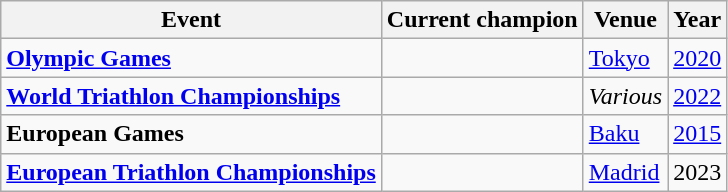<table class="wikitable sortable" style="text-align:left; text-valign:top">
<tr>
<th>Event</th>
<th>Current champion</th>
<th>Venue</th>
<th>Year</th>
</tr>
<tr>
<td><strong><a href='#'>Olympic Games</a></strong></td>
<td></td>
<td> <a href='#'>Tokyo</a></td>
<td><a href='#'>2020</a></td>
</tr>
<tr>
<td><strong><a href='#'>World Triathlon Championships</a></strong></td>
<td></td>
<td><em>Various</em></td>
<td><a href='#'>2022</a></td>
</tr>
<tr>
<td><strong>European Games</strong></td>
<td></td>
<td> <a href='#'>Baku</a></td>
<td><a href='#'>2015</a></td>
</tr>
<tr>
<td><strong><a href='#'>European Triathlon Championships</a></strong></td>
<td></td>
<td> <a href='#'>Madrid</a></td>
<td>2023</td>
</tr>
</table>
